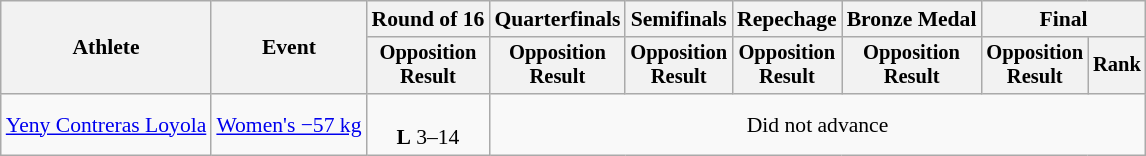<table class="wikitable" style="font-size:90%">
<tr>
<th rowspan="2">Athlete</th>
<th rowspan="2">Event</th>
<th>Round of 16</th>
<th>Quarterfinals</th>
<th>Semifinals</th>
<th>Repechage</th>
<th>Bronze Medal</th>
<th colspan=2>Final</th>
</tr>
<tr style="font-size:95%">
<th>Opposition<br>Result</th>
<th>Opposition<br>Result</th>
<th>Opposition<br>Result</th>
<th>Opposition<br>Result</th>
<th>Opposition<br>Result</th>
<th>Opposition<br>Result</th>
<th>Rank</th>
</tr>
<tr align=center>
<td align=left><a href='#'>Yeny Contreras Loyola</a></td>
<td align=left><a href='#'>Women's −57 kg</a></td>
<td><br><strong>L</strong> 3–14 </td>
<td colspan=6>Did not advance</td>
</tr>
</table>
